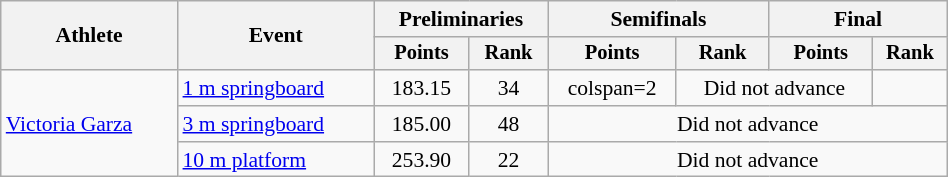<table class="wikitable" style="text-align:center; font-size:90%; width:50%;">
<tr>
<th rowspan=2>Athlete</th>
<th rowspan=2>Event</th>
<th colspan=2>Preliminaries</th>
<th colspan=2>Semifinals</th>
<th colspan=2>Final</th>
</tr>
<tr style="font-size:95%">
<th>Points</th>
<th>Rank</th>
<th>Points</th>
<th>Rank</th>
<th>Points</th>
<th>Rank</th>
</tr>
<tr>
<td align=left rowspan=3><a href='#'>Victoria Garza</a></td>
<td align=left><a href='#'>1 m springboard</a></td>
<td>183.15</td>
<td>34</td>
<td>colspan=2 </td>
<td colspan=2>Did not advance</td>
</tr>
<tr>
<td align=left><a href='#'>3 m springboard</a></td>
<td>185.00</td>
<td>48</td>
<td colspan=4>Did not advance</td>
</tr>
<tr>
<td align=left><a href='#'>10 m platform</a></td>
<td>253.90</td>
<td>22</td>
<td colspan=4>Did not advance</td>
</tr>
</table>
